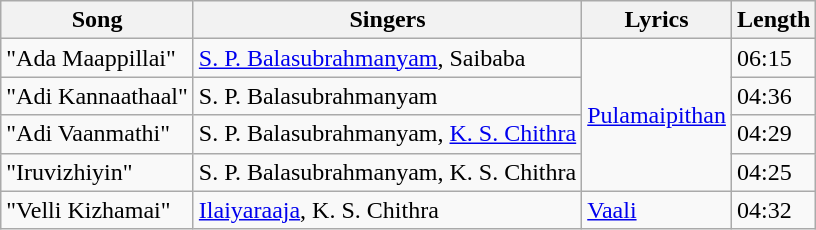<table class="wikitable">
<tr>
<th>Song</th>
<th>Singers</th>
<th>Lyrics</th>
<th>Length</th>
</tr>
<tr>
<td>"Ada Maappillai"</td>
<td><a href='#'>S. P. Balasubrahmanyam</a>, Saibaba</td>
<td rowspan=4><a href='#'>Pulamaipithan</a></td>
<td>06:15</td>
</tr>
<tr>
<td>"Adi Kannaathaal"</td>
<td>S. P. Balasubrahmanyam</td>
<td>04:36</td>
</tr>
<tr>
<td>"Adi Vaanmathi"</td>
<td>S. P. Balasubrahmanyam, <a href='#'>K. S. Chithra</a></td>
<td>04:29</td>
</tr>
<tr>
<td>"Iruvizhiyin"</td>
<td>S. P. Balasubrahmanyam, K. S. Chithra</td>
<td>04:25</td>
</tr>
<tr>
<td>"Velli Kizhamai"</td>
<td><a href='#'>Ilaiyaraaja</a>, K. S. Chithra</td>
<td><a href='#'>Vaali</a></td>
<td>04:32</td>
</tr>
</table>
